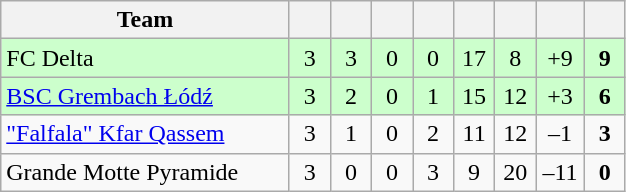<table class="wikitable" style="text-align: center;">
<tr>
<th width="185">Team</th>
<th width="20"></th>
<th width="20"></th>
<th width="20"></th>
<th width="20"></th>
<th width="20"></th>
<th width="20"></th>
<th width="25"></th>
<th width="20"></th>
</tr>
<tr bgcolor=#ccffcc>
<td align=left> FC Delta</td>
<td>3</td>
<td>3</td>
<td>0</td>
<td>0</td>
<td>17</td>
<td>8</td>
<td>+9</td>
<td><strong>9</strong></td>
</tr>
<tr bgcolor=#ccffcc>
<td align=left> <a href='#'>BSC Grembach Łódź</a></td>
<td>3</td>
<td>2</td>
<td>0</td>
<td>1</td>
<td>15</td>
<td>12</td>
<td>+3</td>
<td><strong>6</strong></td>
</tr>
<tr>
<td align=left> <a href='#'>"Falfala" Kfar Qassem</a></td>
<td>3</td>
<td>1</td>
<td>0</td>
<td>2</td>
<td>11</td>
<td>12</td>
<td>–1</td>
<td><strong>3</strong></td>
</tr>
<tr>
<td align=left> Grande Motte Pyramide</td>
<td>3</td>
<td>0</td>
<td>0</td>
<td>3</td>
<td>9</td>
<td>20</td>
<td>–11</td>
<td><strong>0</strong></td>
</tr>
</table>
